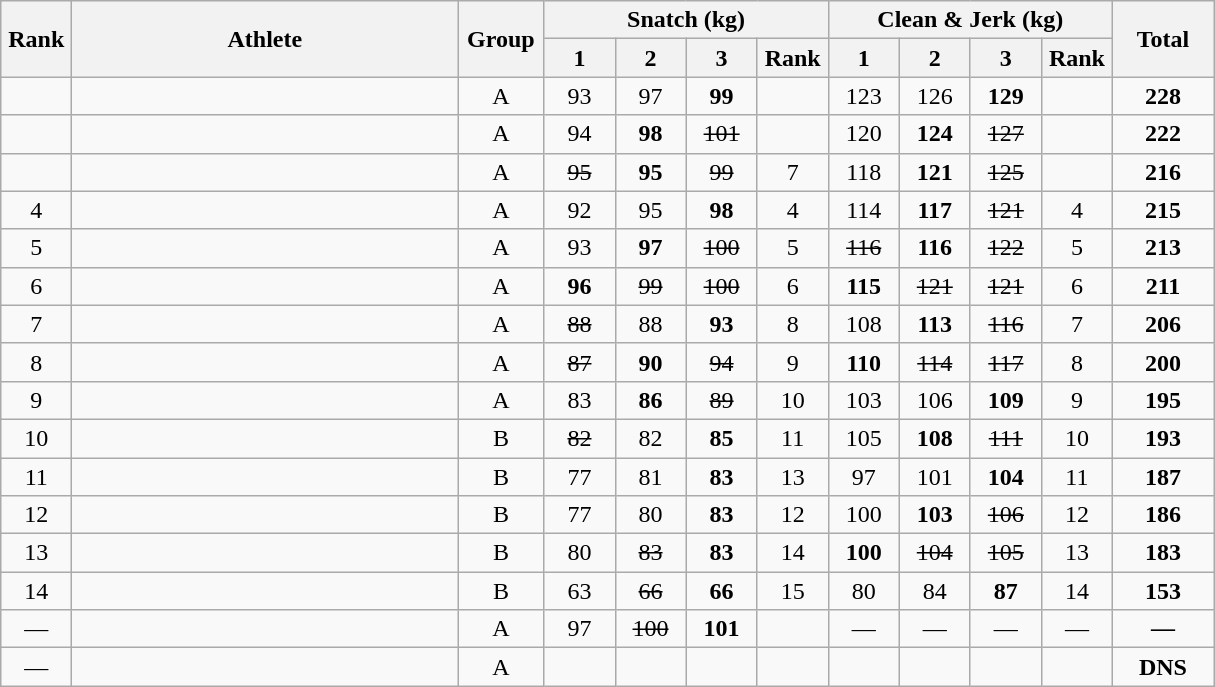<table class = "wikitable" style="text-align:center;">
<tr>
<th rowspan=2 width=40>Rank</th>
<th rowspan=2 width=250>Athlete</th>
<th rowspan=2 width=50>Group</th>
<th colspan=4>Snatch (kg)</th>
<th colspan=4>Clean & Jerk (kg)</th>
<th rowspan=2 width=60>Total</th>
</tr>
<tr>
<th width=40>1</th>
<th width=40>2</th>
<th width=40>3</th>
<th width=40>Rank</th>
<th width=40>1</th>
<th width=40>2</th>
<th width=40>3</th>
<th width=40>Rank</th>
</tr>
<tr>
<td></td>
<td align=left></td>
<td>A</td>
<td>93</td>
<td>97</td>
<td><strong>99</strong></td>
<td></td>
<td>123</td>
<td>126</td>
<td><strong>129</strong></td>
<td></td>
<td><strong>228</strong></td>
</tr>
<tr>
<td></td>
<td align=left></td>
<td>A</td>
<td>94</td>
<td><strong>98</strong></td>
<td><s>101</s></td>
<td></td>
<td>120</td>
<td><strong>124</strong></td>
<td><s>127</s></td>
<td></td>
<td><strong>222</strong></td>
</tr>
<tr>
<td></td>
<td align=left></td>
<td>A</td>
<td><s>95</s></td>
<td><strong>95</strong></td>
<td><s>99</s></td>
<td>7</td>
<td>118</td>
<td><strong>121</strong></td>
<td><s>125</s></td>
<td></td>
<td><strong>216</strong></td>
</tr>
<tr>
<td>4</td>
<td align=left></td>
<td>A</td>
<td>92</td>
<td>95</td>
<td><strong>98</strong></td>
<td>4</td>
<td>114</td>
<td><strong>117</strong></td>
<td><s>121</s></td>
<td>4</td>
<td><strong>215</strong></td>
</tr>
<tr>
<td>5</td>
<td align=left></td>
<td>A</td>
<td>93</td>
<td><strong>97</strong></td>
<td><s>100</s></td>
<td>5</td>
<td><s>116</s></td>
<td><strong>116</strong></td>
<td><s>122</s></td>
<td>5</td>
<td><strong>213</strong></td>
</tr>
<tr>
<td>6</td>
<td align=left></td>
<td>A</td>
<td><strong>96</strong></td>
<td><s>99</s></td>
<td><s>100</s></td>
<td>6</td>
<td><strong>115</strong></td>
<td><s>121</s></td>
<td><s>121</s></td>
<td>6</td>
<td><strong>211</strong></td>
</tr>
<tr>
<td>7</td>
<td align=left></td>
<td>A</td>
<td><s>88</s></td>
<td>88</td>
<td><strong>93</strong></td>
<td>8</td>
<td>108</td>
<td><strong>113</strong></td>
<td><s>116</s></td>
<td>7</td>
<td><strong>206</strong></td>
</tr>
<tr>
<td>8</td>
<td align=left></td>
<td>A</td>
<td><s>87</s></td>
<td><strong>90</strong></td>
<td><s>94</s></td>
<td>9</td>
<td><strong>110</strong></td>
<td><s>114</s></td>
<td><s>117</s></td>
<td>8</td>
<td><strong>200</strong></td>
</tr>
<tr>
<td>9</td>
<td align=left></td>
<td>A</td>
<td>83</td>
<td><strong>86</strong></td>
<td><s>89</s></td>
<td>10</td>
<td>103</td>
<td>106</td>
<td><strong>109</strong></td>
<td>9</td>
<td><strong>195</strong></td>
</tr>
<tr>
<td>10</td>
<td align=left></td>
<td>B</td>
<td><s>82</s></td>
<td>82</td>
<td><strong>85</strong></td>
<td>11</td>
<td>105</td>
<td><strong>108</strong></td>
<td><s>111</s></td>
<td>10</td>
<td><strong>193</strong></td>
</tr>
<tr>
<td>11</td>
<td align=left></td>
<td>B</td>
<td>77</td>
<td>81</td>
<td><strong>83</strong></td>
<td>13</td>
<td>97</td>
<td>101</td>
<td><strong>104</strong></td>
<td>11</td>
<td><strong>187</strong></td>
</tr>
<tr>
<td>12</td>
<td align=left></td>
<td>B</td>
<td>77</td>
<td>80</td>
<td><strong>83</strong></td>
<td>12</td>
<td>100</td>
<td><strong>103</strong></td>
<td><s>106</s></td>
<td>12</td>
<td><strong>186</strong></td>
</tr>
<tr>
<td>13</td>
<td align=left></td>
<td>B</td>
<td>80</td>
<td><s>83</s></td>
<td><strong>83</strong></td>
<td>14</td>
<td><strong>100</strong></td>
<td><s>104</s></td>
<td><s>105</s></td>
<td>13</td>
<td><strong>183</strong></td>
</tr>
<tr>
<td>14</td>
<td align=left></td>
<td>B</td>
<td>63</td>
<td><s>66</s></td>
<td><strong>66</strong></td>
<td>15</td>
<td>80</td>
<td>84</td>
<td><strong>87</strong></td>
<td>14</td>
<td><strong>153</strong></td>
</tr>
<tr>
<td>—</td>
<td align=left></td>
<td>A</td>
<td>97</td>
<td><s>100</s></td>
<td><strong>101</strong></td>
<td></td>
<td>—</td>
<td>—</td>
<td>—</td>
<td>—</td>
<td><strong>—</strong></td>
</tr>
<tr>
<td>—</td>
<td align=left></td>
<td>A</td>
<td></td>
<td></td>
<td></td>
<td></td>
<td></td>
<td></td>
<td></td>
<td></td>
<td><strong>DNS</strong></td>
</tr>
</table>
